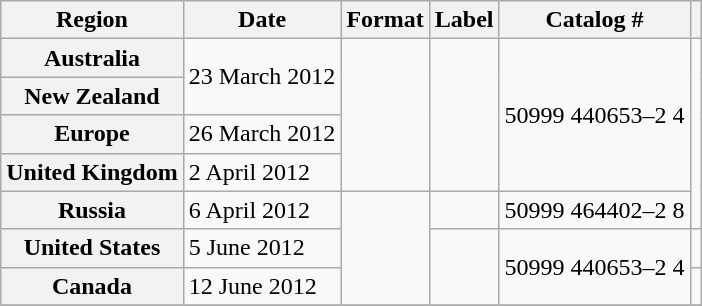<table class="wikitable plainrowheaders">
<tr>
<th scope="col">Region</th>
<th scope="col">Date</th>
<th scope="col">Format</th>
<th scope="col">Label</th>
<th scope="col">Catalog #</th>
<th scope="col"></th>
</tr>
<tr>
<th scope="row">Australia</th>
<td rowspan="2">23 March 2012</td>
<td rowspan="4"></td>
<td rowspan="4"></td>
<td rowspan="4" style="text-align:center;">50999 440653–2 4</td>
<td rowspan="5" style="text-align:center;"></td>
</tr>
<tr>
<th scope="row">New Zealand</th>
</tr>
<tr>
<th scope="row">Europe</th>
<td>26 March 2012</td>
</tr>
<tr>
<th scope="row">United Kingdom</th>
<td>2 April 2012</td>
</tr>
<tr>
<th scope="row">Russia</th>
<td>6 April 2012</td>
<td rowspan="3"></td>
<td></td>
<td style="text-align:center;">50999 464402–2 8</td>
</tr>
<tr>
<th scope="row">United States</th>
<td>5 June 2012</td>
<td rowspan="2"></td>
<td rowspan="2" style="text-align:center;">50999 440653–2 4</td>
<td style="text-align:center;"></td>
</tr>
<tr>
<th scope="row">Canada</th>
<td>12 June 2012</td>
<td style="text-align:center;"></td>
</tr>
<tr>
</tr>
</table>
